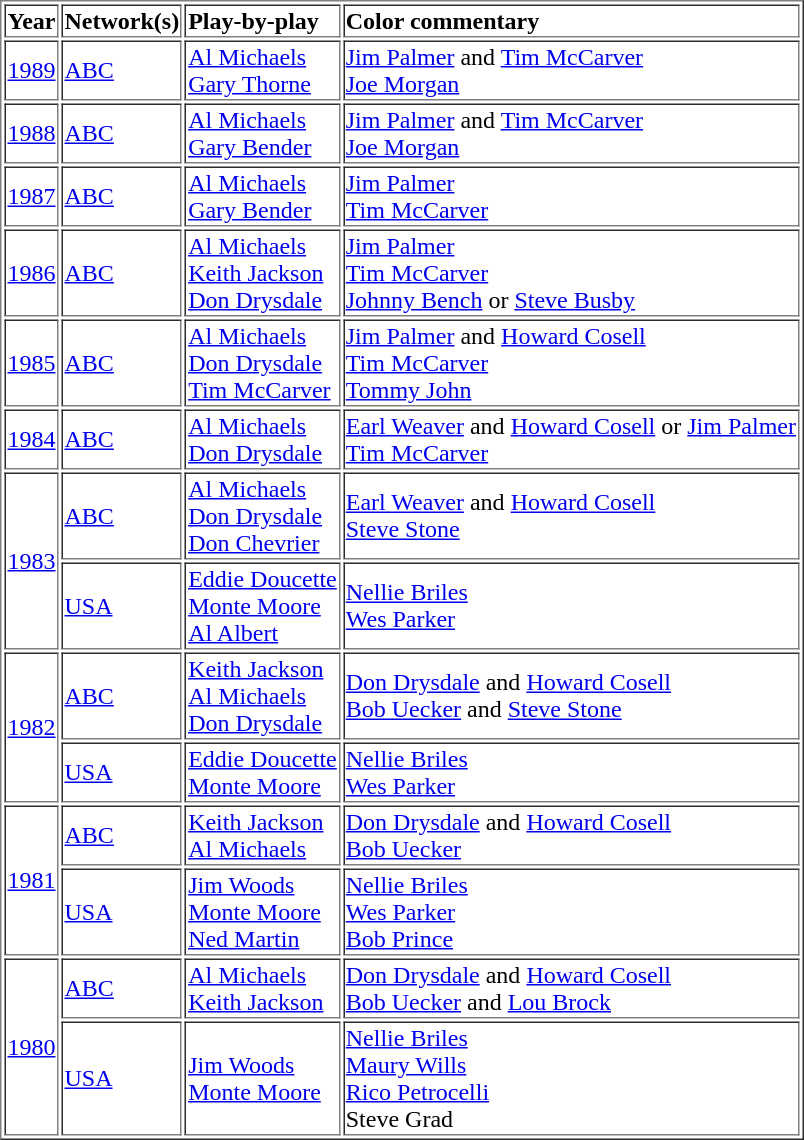<table border="1" cellpadding="1">
<tr>
<td><strong>Year</strong></td>
<td><strong>Network(s)</strong></td>
<td><strong>Play-by-play</strong></td>
<td><strong>Color commentary</strong></td>
</tr>
<tr>
<td><a href='#'>1989</a></td>
<td><a href='#'>ABC</a></td>
<td><a href='#'>Al Michaels</a><br><a href='#'>Gary Thorne</a></td>
<td><a href='#'>Jim Palmer</a> and <a href='#'>Tim McCarver</a><br><a href='#'>Joe Morgan</a></td>
</tr>
<tr>
<td><a href='#'>1988</a></td>
<td><a href='#'>ABC</a></td>
<td><a href='#'>Al Michaels</a><br><a href='#'>Gary Bender</a></td>
<td><a href='#'>Jim Palmer</a> and <a href='#'>Tim McCarver</a><br><a href='#'>Joe Morgan</a></td>
</tr>
<tr>
<td><a href='#'>1987</a></td>
<td><a href='#'>ABC</a></td>
<td><a href='#'>Al Michaels</a><br><a href='#'>Gary Bender</a></td>
<td><a href='#'>Jim Palmer</a><br><a href='#'>Tim McCarver</a></td>
</tr>
<tr>
<td><a href='#'>1986</a></td>
<td><a href='#'>ABC</a></td>
<td><a href='#'>Al Michaels</a><br><a href='#'>Keith Jackson</a><br><a href='#'>Don Drysdale</a></td>
<td><a href='#'>Jim Palmer</a><br><a href='#'>Tim McCarver</a><br><a href='#'>Johnny Bench</a> or <a href='#'>Steve Busby</a></td>
</tr>
<tr>
<td><a href='#'>1985</a></td>
<td><a href='#'>ABC</a></td>
<td><a href='#'>Al Michaels</a><br><a href='#'>Don Drysdale</a><br><a href='#'>Tim McCarver</a></td>
<td><a href='#'>Jim Palmer</a> and <a href='#'>Howard Cosell</a><br><a href='#'>Tim McCarver</a><br><a href='#'>Tommy John</a></td>
</tr>
<tr>
<td><a href='#'>1984</a></td>
<td><a href='#'>ABC</a></td>
<td><a href='#'>Al Michaels</a><br><a href='#'>Don Drysdale</a></td>
<td><a href='#'>Earl Weaver</a> and <a href='#'>Howard Cosell</a> or <a href='#'>Jim Palmer</a><br><a href='#'>Tim McCarver</a></td>
</tr>
<tr>
<td rowspan="2" nowrap=""><a href='#'>1983</a></td>
<td><a href='#'>ABC</a></td>
<td><a href='#'>Al Michaels</a><br><a href='#'>Don Drysdale</a><br><a href='#'>Don Chevrier</a></td>
<td><a href='#'>Earl Weaver</a> and <a href='#'>Howard Cosell</a><br><a href='#'>Steve Stone</a></td>
</tr>
<tr>
<td nowrap><a href='#'>USA</a></td>
<td><a href='#'>Eddie Doucette</a><br><a href='#'>Monte Moore</a><br><a href='#'>Al Albert</a></td>
<td><a href='#'>Nellie Briles</a><br><a href='#'>Wes Parker</a></td>
</tr>
<tr>
<td rowspan="2" nowrap=""><a href='#'>1982</a></td>
<td><a href='#'>ABC</a></td>
<td><a href='#'>Keith Jackson</a><br><a href='#'>Al Michaels</a><br><a href='#'>Don Drysdale</a></td>
<td><a href='#'>Don Drysdale</a> and <a href='#'>Howard Cosell</a><br><a href='#'>Bob Uecker</a> and <a href='#'>Steve Stone</a></td>
</tr>
<tr>
<td nowrap><a href='#'>USA</a></td>
<td><a href='#'>Eddie Doucette</a><br><a href='#'>Monte Moore</a></td>
<td><a href='#'>Nellie Briles</a><br><a href='#'>Wes Parker</a></td>
</tr>
<tr>
<td rowspan="2" nowrap=""><a href='#'>1981</a></td>
<td><a href='#'>ABC</a></td>
<td><a href='#'>Keith Jackson</a><br><a href='#'>Al Michaels</a></td>
<td><a href='#'>Don Drysdale</a> and <a href='#'>Howard Cosell</a><br><a href='#'>Bob Uecker</a></td>
</tr>
<tr>
<td nowrap><a href='#'>USA</a></td>
<td><a href='#'>Jim Woods</a><br><a href='#'>Monte Moore</a><br><a href='#'>Ned Martin</a></td>
<td><a href='#'>Nellie Briles</a><br><a href='#'>Wes Parker</a><br><a href='#'>Bob Prince</a></td>
</tr>
<tr>
<td rowspan="2" nowrap=""><a href='#'>1980</a></td>
<td><a href='#'>ABC</a></td>
<td><a href='#'>Al Michaels</a><br><a href='#'>Keith Jackson</a></td>
<td><a href='#'>Don Drysdale</a> and <a href='#'>Howard Cosell</a><br><a href='#'>Bob Uecker</a> and <a href='#'>Lou Brock</a></td>
</tr>
<tr>
<td nowrap><a href='#'>USA</a></td>
<td><a href='#'>Jim Woods</a><br><a href='#'>Monte Moore</a></td>
<td><a href='#'>Nellie Briles</a><br><a href='#'>Maury Wills</a><br><a href='#'>Rico Petrocelli</a><br>Steve Grad</td>
</tr>
</table>
